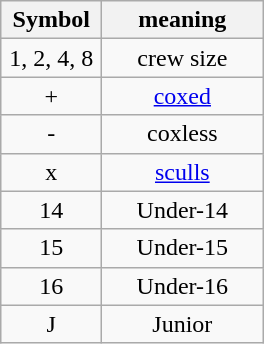<table class="wikitable" style="text-align:center">
<tr>
<th width=60>Symbol</th>
<th width=100>meaning</th>
</tr>
<tr>
<td>1, 2, 4, 8</td>
<td>crew size</td>
</tr>
<tr>
<td>+</td>
<td><a href='#'>coxed</a></td>
</tr>
<tr>
<td>-</td>
<td>coxless</td>
</tr>
<tr>
<td>x</td>
<td><a href='#'>sculls</a></td>
</tr>
<tr>
<td>14</td>
<td>Under-14</td>
</tr>
<tr>
<td>15</td>
<td>Under-15</td>
</tr>
<tr>
<td>16</td>
<td>Under-16</td>
</tr>
<tr>
<td>J</td>
<td>Junior</td>
</tr>
</table>
